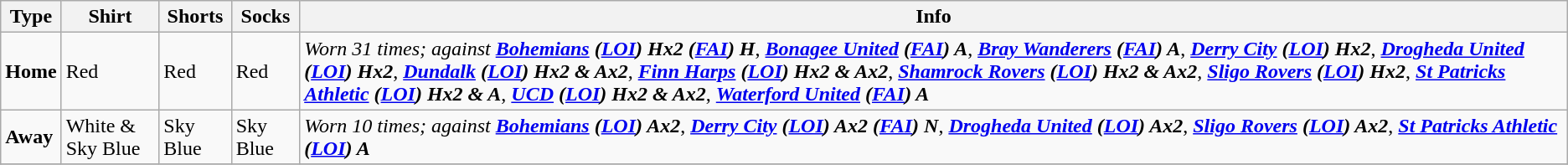<table class="wikitable">
<tr>
<th>Type</th>
<th>Shirt</th>
<th>Shorts</th>
<th>Socks</th>
<th>Info</th>
</tr>
<tr>
<td><span><strong>Home</strong></span></td>
<td>Red</td>
<td>Red</td>
<td>Red</td>
<td><em>Worn 31 times; against</em> <strong><em><a href='#'>Bohemians</a> (<a href='#'>LOI</a>) Hx2 (<a href='#'>FAI</a>) H</em></strong>, <strong><em><a href='#'>Bonagee United</a> (<a href='#'>FAI</a>) A</em></strong>, <strong><em><a href='#'>Bray Wanderers</a> (<a href='#'>FAI</a>) A</em></strong>, <strong><em><a href='#'>Derry City</a> (<a href='#'>LOI</a>) Hx2</em></strong>, <strong><em><a href='#'>Drogheda United</a> (<a href='#'>LOI</a>) Hx2</em></strong>, <strong><em><a href='#'>Dundalk</a> (<a href='#'>LOI</a>) Hx2 & Ax2</em></strong>, <strong><em><a href='#'>Finn Harps</a> (<a href='#'>LOI</a>) Hx2 & Ax2</em></strong>, <strong><em><a href='#'>Shamrock Rovers</a> (<a href='#'>LOI</a>) Hx2 & Ax2</em></strong>, <strong><em><a href='#'>Sligo Rovers</a> (<a href='#'>LOI</a>) Hx2</em></strong>, <strong><em><a href='#'>St Patricks Athletic</a> (<a href='#'>LOI</a>) Hx2 & A</em></strong>, <strong><em><a href='#'>UCD</a> (<a href='#'>LOI</a>) Hx2 & Ax2</em></strong>, <strong><em><a href='#'>Waterford United</a> (<a href='#'>FAI</a>) A</em></strong></td>
</tr>
<tr>
<td><span><strong>Away</strong></span></td>
<td>White & Sky Blue</td>
<td>Sky Blue</td>
<td>Sky Blue</td>
<td><em>Worn 10 times; against</em> <strong><em><a href='#'>Bohemians</a> (<a href='#'>LOI</a>) Ax2</em></strong>, <strong><em><a href='#'>Derry City</a> (<a href='#'>LOI</a>) Ax2 (<a href='#'>FAI</a>) N</em></strong>, <strong><em><a href='#'>Drogheda United</a> (<a href='#'>LOI</a>) Ax2</em></strong>, <strong><em><a href='#'>Sligo Rovers</a> (<a href='#'>LOI</a>) Ax2</em></strong>,  <strong><em><a href='#'>St Patricks Athletic</a> (<a href='#'>LOI</a>) A</em></strong></td>
</tr>
<tr>
</tr>
</table>
